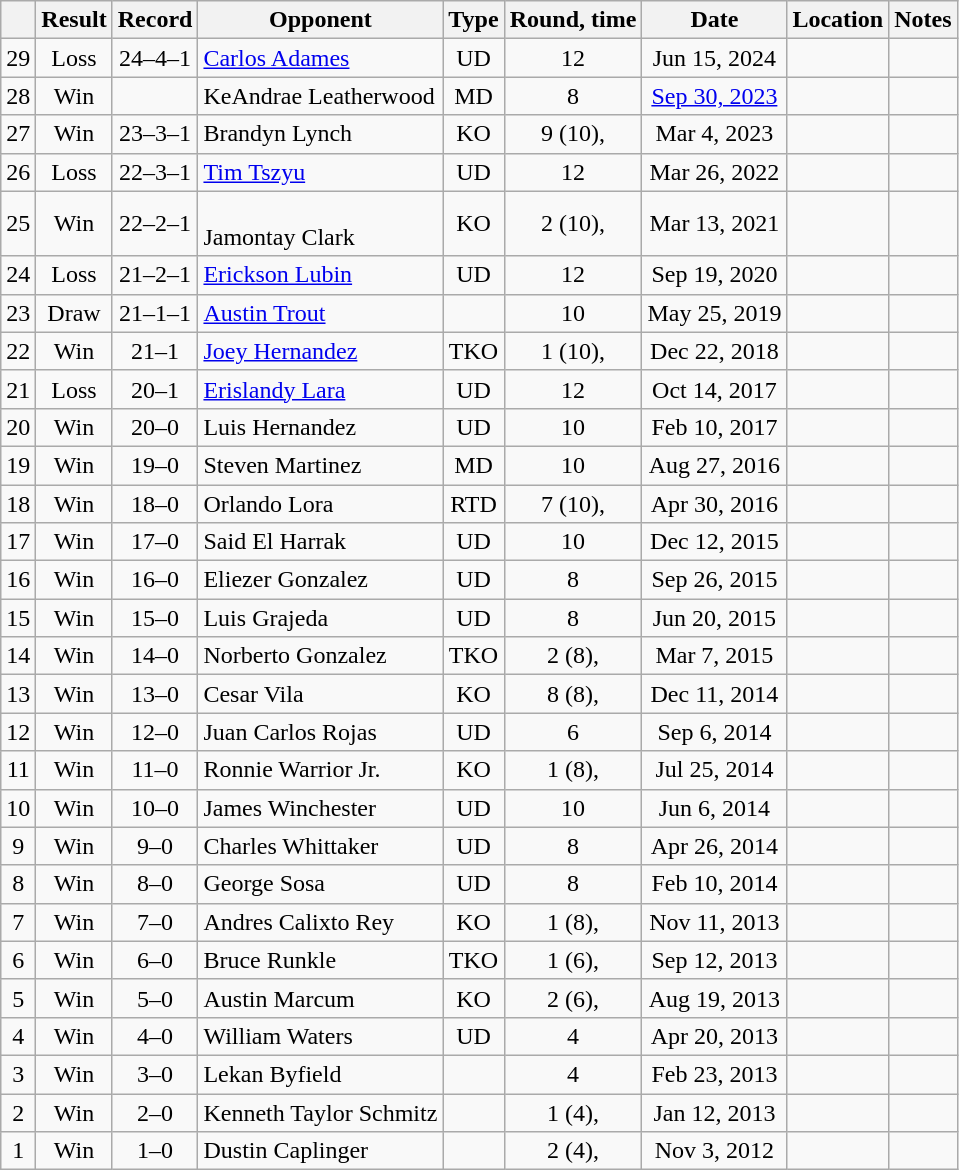<table class="wikitable" style="text-align:center">
<tr>
<th></th>
<th>Result</th>
<th>Record</th>
<th>Opponent</th>
<th>Type</th>
<th>Round, time</th>
<th>Date</th>
<th>Location</th>
<th>Notes</th>
</tr>
<tr>
<td>29</td>
<td>Loss</td>
<td>24–4–1</td>
<td align=left><a href='#'>Carlos Adames</a></td>
<td>UD</td>
<td>12</td>
<td>Jun 15, 2024</td>
<td align=left></td>
<td align=left></td>
</tr>
<tr>
<td>28</td>
<td>Win</td>
<td></td>
<td style="text-align:left;">KeAndrae Leatherwood</td>
<td>MD</td>
<td>8</td>
<td><a href='#'>Sep 30, 2023</a></td>
<td style="text-align:left;"></td>
<td style="text-align:left;"></td>
</tr>
<tr>
<td>27</td>
<td>Win</td>
<td>23–3–1</td>
<td style="text-align:left;">Brandyn Lynch</td>
<td>KO</td>
<td>9 (10), </td>
<td>Mar 4, 2023</td>
<td style="text-align:left;"></td>
<td style="text-align:left;"></td>
</tr>
<tr>
<td>26</td>
<td>Loss</td>
<td>22–3–1</td>
<td style="text-align:left;"><a href='#'>Tim Tszyu</a></td>
<td>UD</td>
<td>12</td>
<td>Mar 26, 2022</td>
<td style="text-align:left;"></td>
<td style="text-align:left;"></td>
</tr>
<tr>
<td>25</td>
<td>Win</td>
<td>22–2–1</td>
<td style="text-align:left;"><br>Jamontay Clark</td>
<td>KO</td>
<td>2 (10), </td>
<td>Mar 13, 2021</td>
<td style="text-align:left;"><br></td>
<td></td>
</tr>
<tr>
<td>24</td>
<td>Loss</td>
<td>21–2–1</td>
<td style="text-align:left;"><a href='#'>Erickson Lubin</a></td>
<td>UD</td>
<td>12</td>
<td>Sep 19, 2020</td>
<td style="text-align:left;"></td>
<td></td>
</tr>
<tr>
<td>23</td>
<td>Draw</td>
<td>21–1–1</td>
<td style="text-align:left;"><a href='#'>Austin Trout</a></td>
<td></td>
<td>10</td>
<td>May 25, 2019</td>
<td style="text-align:left;"></td>
<td></td>
</tr>
<tr>
<td>22</td>
<td>Win</td>
<td>21–1</td>
<td style="text-align:left;"><a href='#'>Joey Hernandez</a></td>
<td>TKO</td>
<td>1 (10), </td>
<td>Dec 22, 2018</td>
<td style="text-align:left;"></td>
<td></td>
</tr>
<tr>
<td>21</td>
<td>Loss</td>
<td>20–1</td>
<td style="text-align:left;"><a href='#'>Erislandy Lara</a></td>
<td>UD</td>
<td>12</td>
<td>Oct 14, 2017</td>
<td style="text-align:left;"></td>
<td style="text-align:left;"></td>
</tr>
<tr>
<td>20</td>
<td>Win</td>
<td>20–0</td>
<td style="text-align:left;">Luis Hernandez</td>
<td>UD</td>
<td>10</td>
<td>Feb 10, 2017</td>
<td style="text-align:left;"></td>
<td></td>
</tr>
<tr>
<td>19</td>
<td>Win</td>
<td>19–0</td>
<td style="text-align:left;">Steven Martinez</td>
<td>MD</td>
<td>10</td>
<td>Aug 27, 2016</td>
<td style="text-align:left;"></td>
<td></td>
</tr>
<tr>
<td>18</td>
<td>Win</td>
<td>18–0</td>
<td style="text-align:left;">Orlando Lora</td>
<td>RTD</td>
<td>7 (10), </td>
<td>Apr 30, 2016</td>
<td style="text-align:left;"></td>
<td></td>
</tr>
<tr>
<td>17</td>
<td>Win</td>
<td>17–0</td>
<td style="text-align:left;">Said El Harrak</td>
<td>UD</td>
<td>10</td>
<td>Dec 12, 2015</td>
<td style="text-align:left;"></td>
<td></td>
</tr>
<tr>
<td>16</td>
<td>Win</td>
<td>16–0</td>
<td style="text-align:left;">Eliezer Gonzalez</td>
<td>UD</td>
<td>8</td>
<td>Sep 26, 2015</td>
<td style="text-align:left;"></td>
<td></td>
</tr>
<tr>
<td>15</td>
<td>Win</td>
<td>15–0</td>
<td style="text-align:left;">Luis Grajeda</td>
<td>UD</td>
<td>8</td>
<td>Jun 20, 2015</td>
<td style="text-align:left;"></td>
<td></td>
</tr>
<tr>
<td>14</td>
<td>Win</td>
<td>14–0</td>
<td style="text-align:left;">Norberto Gonzalez</td>
<td>TKO</td>
<td>2 (8), </td>
<td>Mar 7, 2015</td>
<td style="text-align:left;"></td>
<td></td>
</tr>
<tr>
<td>13</td>
<td>Win</td>
<td>13–0</td>
<td style="text-align:left;">Cesar Vila</td>
<td>KO</td>
<td>8 (8), </td>
<td>Dec 11, 2014</td>
<td style="text-align:left;"></td>
<td></td>
</tr>
<tr>
<td>12</td>
<td>Win</td>
<td>12–0</td>
<td style="text-align:left;">Juan Carlos Rojas</td>
<td>UD</td>
<td>6</td>
<td>Sep 6, 2014</td>
<td style="text-align:left;"></td>
<td></td>
</tr>
<tr>
<td>11</td>
<td>Win</td>
<td>11–0</td>
<td style="text-align:left;">Ronnie Warrior Jr.</td>
<td>KO</td>
<td>1 (8), </td>
<td>Jul 25, 2014</td>
<td style="text-align:left;"></td>
<td></td>
</tr>
<tr>
<td>10</td>
<td>Win</td>
<td>10–0</td>
<td style="text-align:left;">James Winchester</td>
<td>UD</td>
<td>10</td>
<td>Jun 6, 2014</td>
<td style="text-align:left;"></td>
<td></td>
</tr>
<tr>
<td>9</td>
<td>Win</td>
<td>9–0</td>
<td style="text-align:left;">Charles Whittaker</td>
<td>UD</td>
<td>8</td>
<td>Apr 26, 2014</td>
<td style="text-align:left;"></td>
<td></td>
</tr>
<tr>
<td>8</td>
<td>Win</td>
<td>8–0</td>
<td style="text-align:left;">George Sosa</td>
<td>UD</td>
<td>8</td>
<td>Feb 10, 2014</td>
<td style="text-align:left;"></td>
<td></td>
</tr>
<tr>
<td>7</td>
<td>Win</td>
<td>7–0</td>
<td style="text-align:left;">Andres Calixto Rey</td>
<td>KO</td>
<td>1 (8), </td>
<td>Nov 11, 2013</td>
<td style="text-align:left;"></td>
<td></td>
</tr>
<tr>
<td>6</td>
<td>Win</td>
<td>6–0</td>
<td style="text-align:left;">Bruce Runkle</td>
<td>TKO</td>
<td>1 (6), </td>
<td>Sep 12, 2013</td>
<td style="text-align:left;"></td>
<td></td>
</tr>
<tr>
<td>5</td>
<td>Win</td>
<td>5–0</td>
<td style="text-align:left;">Austin Marcum</td>
<td>KO</td>
<td>2 (6), </td>
<td>Aug 19, 2013</td>
<td style="text-align:left;"></td>
<td></td>
</tr>
<tr>
<td>4</td>
<td>Win</td>
<td>4–0</td>
<td style="text-align:left;">William Waters</td>
<td>UD</td>
<td>4</td>
<td>Apr 20, 2013</td>
<td style="text-align:left;"></td>
<td></td>
</tr>
<tr>
<td>3</td>
<td>Win</td>
<td>3–0</td>
<td style="text-align:left;">Lekan Byfield</td>
<td></td>
<td>4</td>
<td>Feb 23, 2013</td>
<td style="text-align:left;"></td>
<td></td>
</tr>
<tr>
<td>2</td>
<td>Win</td>
<td>2–0</td>
<td style="text-align:left;">Kenneth Taylor Schmitz</td>
<td></td>
<td>1 (4), </td>
<td>Jan 12, 2013</td>
<td style="text-align:left;"></td>
<td></td>
</tr>
<tr>
<td>1</td>
<td>Win</td>
<td>1–0</td>
<td style="text-align:left;">Dustin Caplinger</td>
<td></td>
<td>2 (4), </td>
<td>Nov 3, 2012</td>
<td style="text-align:left;"></td>
<td></td>
</tr>
</table>
